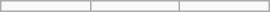<table class="wikitable" style="float:right; margin:0 0 0 5px; width:180px">
<tr>
<td></td>
<td></td>
<td></td>
</tr>
</table>
